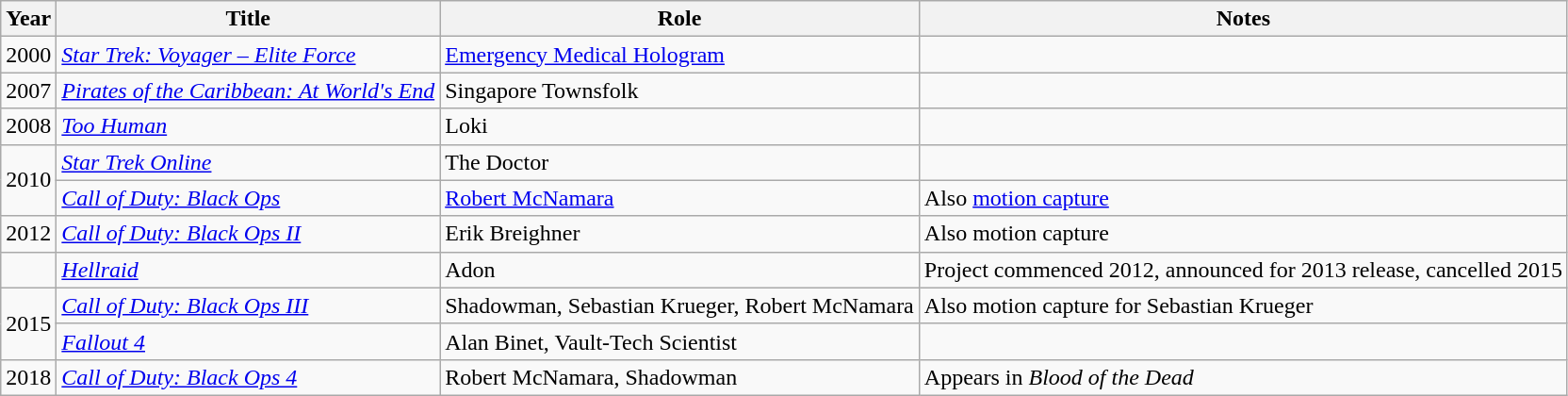<table class="wikitable sortable">
<tr>
<th>Year</th>
<th>Title</th>
<th>Role</th>
<th>Notes</th>
</tr>
<tr>
<td>2000</td>
<td><em><a href='#'>Star Trek: Voyager – Elite Force</a></em></td>
<td><a href='#'>Emergency Medical Hologram</a></td>
<td></td>
</tr>
<tr>
<td>2007</td>
<td><em><a href='#'>Pirates of the Caribbean: At World's End</a></em></td>
<td>Singapore Townsfolk</td>
<td></td>
</tr>
<tr>
<td>2008</td>
<td><em><a href='#'>Too Human</a></em></td>
<td>Loki</td>
<td></td>
</tr>
<tr>
<td rowspan="2">2010</td>
<td><em><a href='#'>Star Trek Online</a></em></td>
<td>The Doctor</td>
<td></td>
</tr>
<tr>
<td><em><a href='#'>Call of Duty: Black Ops</a></em></td>
<td><a href='#'>Robert McNamara</a></td>
<td>Also <a href='#'>motion capture</a></td>
</tr>
<tr>
<td>2012</td>
<td><em><a href='#'>Call of Duty: Black Ops II</a></em></td>
<td>Erik Breighner</td>
<td>Also motion capture</td>
</tr>
<tr>
<td></td>
<td><em><a href='#'>Hellraid</a></em></td>
<td>Adon</td>
<td>Project commenced 2012, announced for 2013 release, cancelled 2015</td>
</tr>
<tr>
<td rowspan="2">2015</td>
<td><em><a href='#'>Call of Duty: Black Ops III</a></em></td>
<td>Shadowman, Sebastian Krueger, Robert McNamara</td>
<td>Also motion capture for Sebastian Krueger</td>
</tr>
<tr>
<td><em><a href='#'>Fallout 4</a></em></td>
<td>Alan Binet, Vault-Tech Scientist</td>
<td></td>
</tr>
<tr>
<td>2018</td>
<td><em><a href='#'>Call of Duty: Black Ops 4</a></em></td>
<td>Robert McNamara, Shadowman</td>
<td>Appears in <em>Blood of the Dead</em></td>
</tr>
</table>
